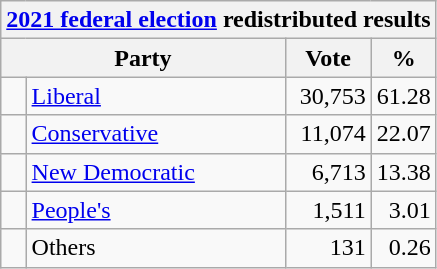<table class="wikitable">
<tr>
<th colspan="4"><a href='#'>2021 federal election</a> redistributed results</th>
</tr>
<tr>
<th bgcolor="#DDDDFF" width="130px" colspan="2">Party</th>
<th bgcolor="#DDDDFF" width="50px">Vote</th>
<th bgcolor="#DDDDFF" width="30px">%</th>
</tr>
<tr>
<td> </td>
<td><a href='#'>Liberal</a></td>
<td align=right>30,753</td>
<td align=right>61.28</td>
</tr>
<tr>
<td> </td>
<td><a href='#'>Conservative</a></td>
<td align=right>11,074</td>
<td align=right>22.07</td>
</tr>
<tr>
<td> </td>
<td><a href='#'>New Democratic</a></td>
<td align=right>6,713</td>
<td align=right>13.38</td>
</tr>
<tr>
<td> </td>
<td><a href='#'>People's</a></td>
<td align=right>1,511</td>
<td align=right>3.01</td>
</tr>
<tr>
<td> </td>
<td>Others</td>
<td align=right>131</td>
<td align=right>0.26</td>
</tr>
</table>
